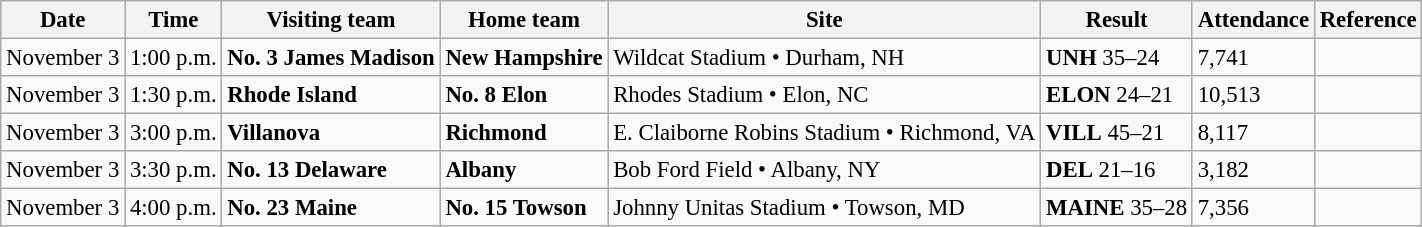<table class="wikitable" style="font-size:95%;">
<tr>
<th>Date</th>
<th>Time</th>
<th>Visiting team</th>
<th>Home team</th>
<th>Site</th>
<th>Result</th>
<th>Attendance</th>
<th class="unsortable">Reference</th>
</tr>
<tr bgcolor=>
<td>November 3</td>
<td>1:00 p.m.</td>
<td><strong>No. 3 James Madison</strong></td>
<td><strong>New Hampshire</strong></td>
<td>Wildcat Stadium • Durham, NH</td>
<td><strong>UNH</strong> 35–24</td>
<td>7,741</td>
<td></td>
</tr>
<tr bgcolor=>
<td>November 3</td>
<td>1:30 p.m.</td>
<td><strong>Rhode Island</strong></td>
<td><strong>No. 8 Elon</strong></td>
<td>Rhodes Stadium • Elon, NC</td>
<td><strong>ELON</strong> 24–21</td>
<td>10,513</td>
<td></td>
</tr>
<tr bgcolor=>
<td>November 3</td>
<td>3:00 p.m.</td>
<td><strong>Villanova</strong></td>
<td><strong>Richmond</strong></td>
<td>E. Claiborne Robins Stadium • Richmond, VA</td>
<td><strong>VILL</strong> 45–21</td>
<td>8,117</td>
<td></td>
</tr>
<tr bgcolor=>
<td>November 3</td>
<td>3:30 p.m.</td>
<td><strong>No. 13 Delaware</strong></td>
<td><strong>Albany</strong></td>
<td>Bob Ford Field • Albany, NY</td>
<td><strong>DEL</strong> 21–16</td>
<td>3,182</td>
<td></td>
</tr>
<tr bgcolor=>
<td>November 3</td>
<td>4:00 p.m.</td>
<td><strong>No. 23 Maine</strong></td>
<td><strong>No. 15 Towson</strong></td>
<td>Johnny Unitas Stadium • Towson, MD</td>
<td><strong>MAINE</strong> 35–28</td>
<td>7,356</td>
<td></td>
</tr>
</table>
